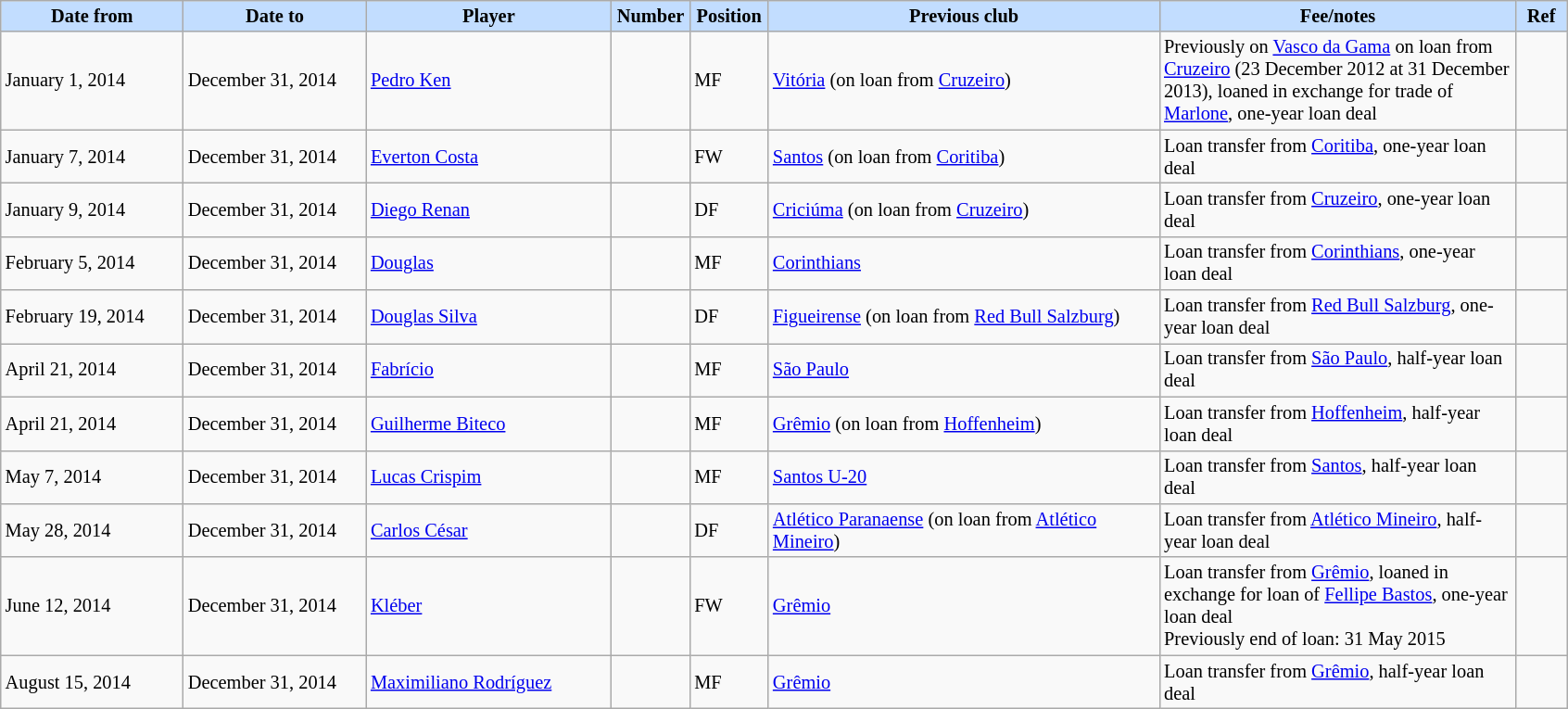<table class="wikitable" style="text-align:left; font-size:85%;">
<tr>
<th style="background:#c2ddff; width:125px;">Date from</th>
<th style="background:#c2ddff; width:125px;">Date to</th>
<th style="background:#c2ddff; width:170px;">Player</th>
<th style="background:#c2ddff; width:50px;">Number</th>
<th style="background:#c2ddff; width:50px;">Position</th>
<th style="background:#c2ddff; width:275px;">Previous club</th>
<th style="background:#c2ddff; width:250px;">Fee/notes</th>
<th style="background:#c2ddff; width:30px;">Ref</th>
</tr>
<tr>
<td>January 1, 2014</td>
<td>December 31, 2014</td>
<td> <a href='#'>Pedro Ken</a></td>
<td></td>
<td>MF</td>
<td> <a href='#'>Vitória</a> (on loan from <a href='#'>Cruzeiro</a>)</td>
<td>Previously on <a href='#'>Vasco da Gama</a> on loan from <a href='#'>Cruzeiro</a> (23 December 2012 at 31 December 2013), loaned in exchange for trade of <a href='#'>Marlone</a>, one-year loan deal</td>
<td></td>
</tr>
<tr>
<td>January 7, 2014</td>
<td>December 31, 2014</td>
<td> <a href='#'>Everton Costa</a></td>
<td></td>
<td>FW</td>
<td> <a href='#'>Santos</a> (on loan from <a href='#'>Coritiba</a>)</td>
<td>Loan transfer from <a href='#'>Coritiba</a>, one-year loan deal</td>
<td></td>
</tr>
<tr>
<td>January 9, 2014</td>
<td>December 31, 2014</td>
<td> <a href='#'>Diego Renan</a></td>
<td></td>
<td>DF</td>
<td> <a href='#'>Criciúma</a> (on loan from <a href='#'>Cruzeiro</a>)</td>
<td>Loan transfer from <a href='#'>Cruzeiro</a>, one-year loan deal</td>
<td></td>
</tr>
<tr>
<td>February 5, 2014</td>
<td>December 31, 2014</td>
<td> <a href='#'>Douglas</a></td>
<td></td>
<td>MF</td>
<td> <a href='#'>Corinthians</a></td>
<td>Loan transfer from <a href='#'>Corinthians</a>, one-year loan deal</td>
<td></td>
</tr>
<tr>
<td>February 19, 2014</td>
<td>December 31, 2014</td>
<td> <a href='#'>Douglas Silva</a></td>
<td></td>
<td>DF</td>
<td> <a href='#'>Figueirense</a> (on loan from <a href='#'>Red Bull Salzburg</a>)</td>
<td>Loan transfer from <a href='#'>Red Bull Salzburg</a>, one-year loan deal</td>
<td></td>
</tr>
<tr>
<td>April 21, 2014</td>
<td>December 31, 2014</td>
<td> <a href='#'>Fabrício</a></td>
<td></td>
<td>MF</td>
<td> <a href='#'>São Paulo</a></td>
<td>Loan transfer from <a href='#'>São Paulo</a>, half-year loan deal</td>
<td></td>
</tr>
<tr>
<td>April 21, 2014</td>
<td>December 31, 2014</td>
<td> <a href='#'>Guilherme Biteco</a></td>
<td></td>
<td>MF</td>
<td> <a href='#'>Grêmio</a> (on loan from <a href='#'>Hoffenheim</a>)</td>
<td>Loan transfer from <a href='#'>Hoffenheim</a>, half-year loan deal</td>
<td></td>
</tr>
<tr>
<td>May 7, 2014</td>
<td>December 31, 2014</td>
<td> <a href='#'>Lucas Crispim</a></td>
<td></td>
<td>MF</td>
<td> <a href='#'>Santos U-20</a></td>
<td>Loan transfer from <a href='#'>Santos</a>, half-year loan deal</td>
<td></td>
</tr>
<tr>
<td>May 28, 2014</td>
<td>December 31, 2014</td>
<td> <a href='#'>Carlos César</a></td>
<td></td>
<td>DF</td>
<td> <a href='#'>Atlético Paranaense</a> (on loan from <a href='#'>Atlético Mineiro</a>)</td>
<td>Loan transfer from <a href='#'>Atlético Mineiro</a>, half-year loan deal</td>
<td></td>
</tr>
<tr>
<td>June 12, 2014</td>
<td>December 31, 2014</td>
<td> <a href='#'>Kléber</a></td>
<td></td>
<td>FW</td>
<td> <a href='#'>Grêmio</a></td>
<td>Loan transfer from <a href='#'>Grêmio</a>, loaned in exchange for loan of <a href='#'>Fellipe Bastos</a>, one-year loan deal<br>Previously end of loan: 31 May 2015</td>
<td></td>
</tr>
<tr>
<td>August 15, 2014</td>
<td>December 31, 2014</td>
<td> <a href='#'>Maximiliano Rodríguez</a></td>
<td></td>
<td>MF</td>
<td> <a href='#'>Grêmio</a></td>
<td>Loan transfer from <a href='#'>Grêmio</a>, half-year loan deal</td>
<td></td>
</tr>
</table>
